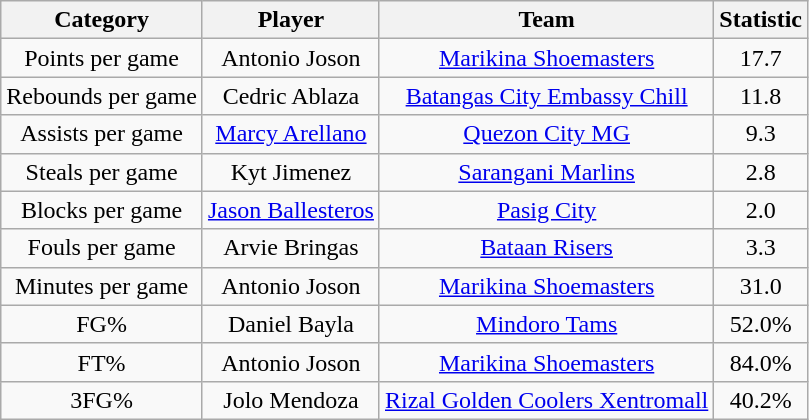<table class="wikitable" style="text-align:center">
<tr>
<th>Category</th>
<th>Player</th>
<th>Team</th>
<th>Statistic</th>
</tr>
<tr>
<td>Points per game</td>
<td>Antonio Joson</td>
<td><a href='#'>Marikina Shoemasters</a></td>
<td>17.7</td>
</tr>
<tr>
<td>Rebounds per game</td>
<td>Cedric Ablaza</td>
<td><a href='#'>Batangas City Embassy Chill</a></td>
<td>11.8</td>
</tr>
<tr>
<td>Assists per game</td>
<td><a href='#'>Marcy Arellano</a></td>
<td><a href='#'>Quezon City MG</a></td>
<td>9.3</td>
</tr>
<tr>
<td>Steals per game</td>
<td>Kyt Jimenez</td>
<td><a href='#'>Sarangani Marlins</a></td>
<td>2.8</td>
</tr>
<tr>
<td>Blocks per game</td>
<td><a href='#'>Jason Ballesteros</a></td>
<td><a href='#'>Pasig City</a></td>
<td>2.0</td>
</tr>
<tr>
<td>Fouls per game</td>
<td>Arvie Bringas</td>
<td><a href='#'>Bataan Risers</a></td>
<td>3.3</td>
</tr>
<tr>
<td>Minutes per game</td>
<td>Antonio Joson</td>
<td><a href='#'>Marikina Shoemasters</a></td>
<td>31.0</td>
</tr>
<tr>
<td>FG%</td>
<td>Daniel Bayla</td>
<td><a href='#'>Mindoro Tams</a></td>
<td>52.0%</td>
</tr>
<tr>
<td>FT%</td>
<td>Antonio Joson</td>
<td><a href='#'>Marikina Shoemasters</a></td>
<td>84.0%</td>
</tr>
<tr>
<td>3FG%</td>
<td>Jolo Mendoza</td>
<td><a href='#'>Rizal Golden Coolers Xentromall</a></td>
<td>40.2%</td>
</tr>
</table>
